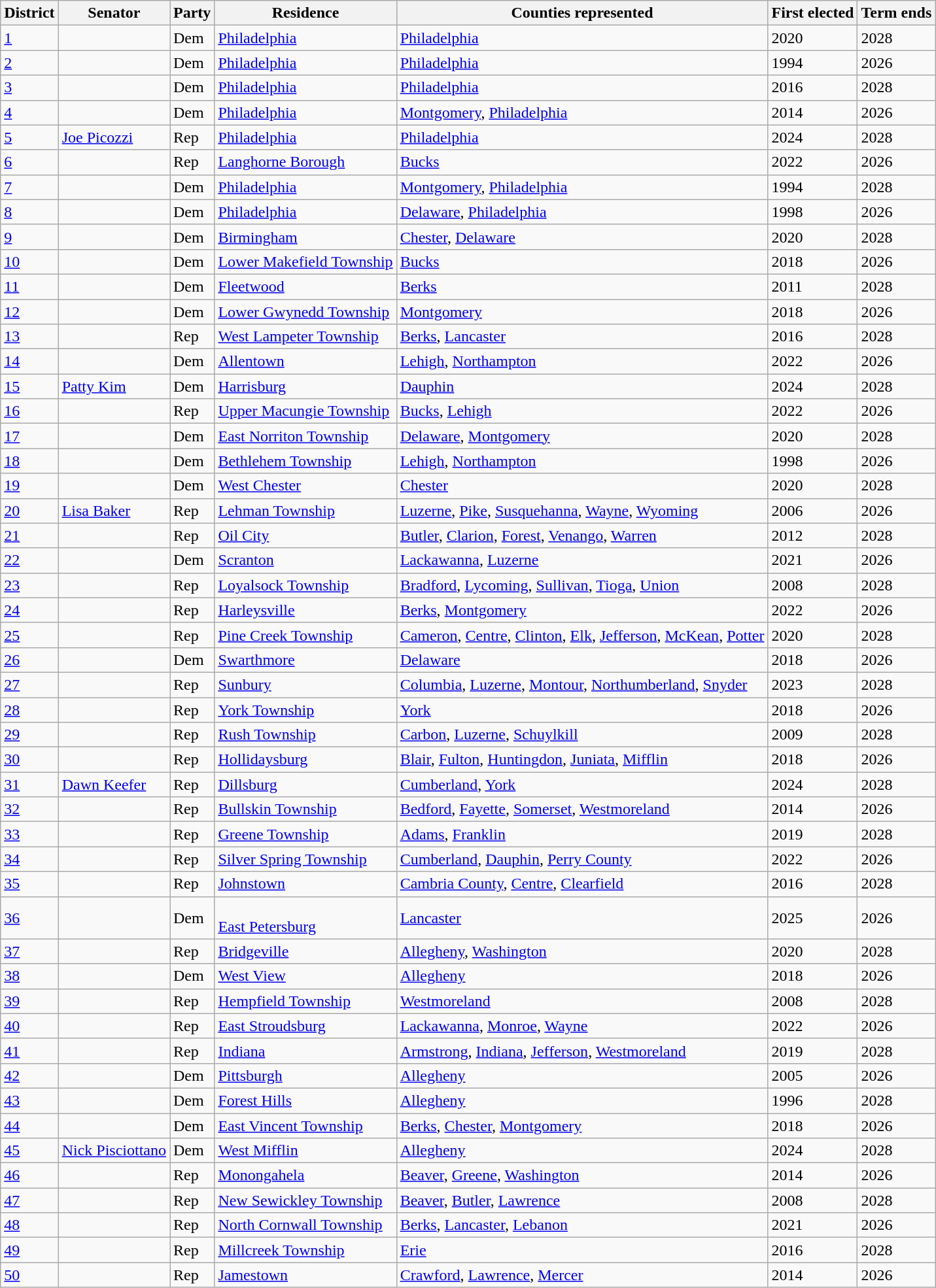<table class="sortable wikitable">
<tr>
<th>District</th>
<th>Senator</th>
<th>Party</th>
<th>Residence</th>
<th>Counties represented</th>
<th>First elected</th>
<th>Term ends</th>
</tr>
<tr>
<td><a href='#'>1</a></td>
<td></td>
<td>Dem</td>
<td><a href='#'>Philadelphia</a></td>
<td><a href='#'>Philadelphia</a></td>
<td>2020</td>
<td>2028</td>
</tr>
<tr>
<td><a href='#'>2</a></td>
<td></td>
<td>Dem</td>
<td><a href='#'>Philadelphia</a></td>
<td><a href='#'>Philadelphia</a></td>
<td>1994</td>
<td>2026</td>
</tr>
<tr>
<td><a href='#'>3</a></td>
<td></td>
<td>Dem</td>
<td><a href='#'>Philadelphia</a></td>
<td><a href='#'>Philadelphia</a></td>
<td>2016</td>
<td>2028</td>
</tr>
<tr>
<td><a href='#'>4</a></td>
<td></td>
<td>Dem</td>
<td><a href='#'>Philadelphia</a></td>
<td><a href='#'>Montgomery</a>, <a href='#'>Philadelphia</a></td>
<td>2014</td>
<td>2026</td>
</tr>
<tr>
<td><a href='#'>5</a></td>
<td><a href='#'>Joe Picozzi</a></td>
<td>Rep</td>
<td><a href='#'>Philadelphia</a></td>
<td><a href='#'>Philadelphia</a></td>
<td>2024</td>
<td>2028</td>
</tr>
<tr>
<td><a href='#'>6</a></td>
<td></td>
<td>Rep</td>
<td><a href='#'>Langhorne Borough</a></td>
<td><a href='#'>Bucks</a></td>
<td>2022</td>
<td>2026</td>
</tr>
<tr>
<td><a href='#'>7</a></td>
<td></td>
<td>Dem</td>
<td><a href='#'>Philadelphia</a></td>
<td><a href='#'>Montgomery</a>, <a href='#'>Philadelphia</a></td>
<td>1994</td>
<td>2028</td>
</tr>
<tr>
<td><a href='#'>8</a></td>
<td></td>
<td>Dem</td>
<td><a href='#'>Philadelphia</a></td>
<td><a href='#'>Delaware</a>, <a href='#'>Philadelphia</a></td>
<td>1998</td>
<td>2026</td>
</tr>
<tr>
<td><a href='#'>9</a></td>
<td></td>
<td>Dem</td>
<td><a href='#'>Birmingham</a></td>
<td><a href='#'>Chester</a>, <a href='#'>Delaware</a></td>
<td>2020</td>
<td>2028</td>
</tr>
<tr>
<td><a href='#'>10</a></td>
<td></td>
<td>Dem</td>
<td><a href='#'>Lower Makefield Township</a></td>
<td><a href='#'>Bucks</a></td>
<td>2018</td>
<td>2026</td>
</tr>
<tr>
<td><a href='#'>11</a></td>
<td></td>
<td>Dem</td>
<td><a href='#'>Fleetwood</a></td>
<td><a href='#'>Berks</a></td>
<td>2011</td>
<td>2028</td>
</tr>
<tr>
<td><a href='#'>12</a></td>
<td></td>
<td>Dem</td>
<td><a href='#'>Lower Gwynedd Township</a></td>
<td><a href='#'>Montgomery</a></td>
<td>2018</td>
<td>2026</td>
</tr>
<tr>
<td><a href='#'>13</a></td>
<td></td>
<td>Rep</td>
<td><a href='#'>West Lampeter Township</a></td>
<td><a href='#'>Berks</a>, <a href='#'>Lancaster</a></td>
<td>2016</td>
<td>2028</td>
</tr>
<tr>
<td><a href='#'>14</a></td>
<td></td>
<td>Dem</td>
<td><a href='#'>Allentown</a></td>
<td><a href='#'>Lehigh</a>, <a href='#'>Northampton</a></td>
<td>2022</td>
<td>2026</td>
</tr>
<tr>
<td><a href='#'>15</a></td>
<td><a href='#'>Patty Kim</a></td>
<td>Dem</td>
<td><a href='#'>Harrisburg</a></td>
<td><a href='#'>Dauphin</a></td>
<td>2024</td>
<td>2028</td>
</tr>
<tr>
<td><a href='#'>16</a></td>
<td></td>
<td>Rep</td>
<td><a href='#'>Upper Macungie Township</a></td>
<td><a href='#'>Bucks</a>, <a href='#'>Lehigh</a></td>
<td>2022</td>
<td>2026</td>
</tr>
<tr>
<td><a href='#'>17</a></td>
<td></td>
<td>Dem</td>
<td><a href='#'>East Norriton Township</a></td>
<td><a href='#'>Delaware</a>, <a href='#'>Montgomery</a></td>
<td>2020</td>
<td>2028</td>
</tr>
<tr>
<td><a href='#'>18</a></td>
<td></td>
<td>Dem</td>
<td><a href='#'>Bethlehem Township</a></td>
<td><a href='#'>Lehigh</a>, <a href='#'>Northampton</a></td>
<td>1998</td>
<td>2026</td>
</tr>
<tr>
<td><a href='#'>19</a></td>
<td></td>
<td>Dem</td>
<td><a href='#'>West Chester</a></td>
<td><a href='#'>Chester</a></td>
<td>2020</td>
<td>2028</td>
</tr>
<tr>
<td><a href='#'>20</a></td>
<td><a href='#'>Lisa Baker</a></td>
<td>Rep</td>
<td><a href='#'>Lehman Township</a></td>
<td><a href='#'>Luzerne</a>, <a href='#'>Pike</a>, <a href='#'>Susquehanna</a>, <a href='#'>Wayne</a>, <a href='#'>Wyoming</a></td>
<td>2006</td>
<td>2026</td>
</tr>
<tr>
<td><a href='#'>21</a></td>
<td></td>
<td>Rep</td>
<td><a href='#'>Oil City</a></td>
<td><a href='#'>Butler</a>, <a href='#'>Clarion</a>, <a href='#'>Forest</a>, <a href='#'>Venango</a>, <a href='#'>Warren</a></td>
<td>2012</td>
<td>2028</td>
</tr>
<tr>
<td><a href='#'>22</a></td>
<td></td>
<td>Dem</td>
<td><a href='#'>Scranton</a></td>
<td><a href='#'>Lackawanna</a>, <a href='#'>Luzerne</a></td>
<td>2021</td>
<td>2026</td>
</tr>
<tr>
<td><a href='#'>23</a></td>
<td></td>
<td>Rep</td>
<td><a href='#'>Loyalsock Township</a></td>
<td><a href='#'>Bradford</a>, <a href='#'>Lycoming</a>, <a href='#'>Sullivan</a>, <a href='#'>Tioga</a>, <a href='#'>Union</a></td>
<td>2008</td>
<td>2028</td>
</tr>
<tr>
<td><a href='#'>24</a></td>
<td></td>
<td>Rep</td>
<td><a href='#'>Harleysville</a></td>
<td><a href='#'>Berks</a>, <a href='#'>Montgomery</a></td>
<td>2022</td>
<td>2026</td>
</tr>
<tr>
<td><a href='#'>25</a></td>
<td></td>
<td>Rep</td>
<td><a href='#'>Pine Creek Township</a></td>
<td><a href='#'>Cameron</a>, <a href='#'>Centre</a>, <a href='#'>Clinton</a>, <a href='#'>Elk</a>, <a href='#'>Jefferson</a>, <a href='#'>McKean</a>, <a href='#'>Potter</a></td>
<td>2020</td>
<td>2028</td>
</tr>
<tr>
<td><a href='#'>26</a></td>
<td></td>
<td>Dem</td>
<td><a href='#'>Swarthmore</a></td>
<td><a href='#'>Delaware</a></td>
<td>2018</td>
<td>2026</td>
</tr>
<tr>
<td><a href='#'>27</a></td>
<td></td>
<td>Rep</td>
<td><a href='#'>Sunbury</a></td>
<td><a href='#'>Columbia</a>, <a href='#'>Luzerne</a>, <a href='#'>Montour</a>, <a href='#'>Northumberland</a>, <a href='#'>Snyder</a></td>
<td>2023</td>
<td>2028</td>
</tr>
<tr>
<td><a href='#'>28</a></td>
<td></td>
<td>Rep</td>
<td><a href='#'>York Township</a></td>
<td><a href='#'>York</a></td>
<td>2018</td>
<td>2026</td>
</tr>
<tr>
<td><a href='#'>29</a></td>
<td></td>
<td>Rep</td>
<td><a href='#'>Rush Township</a></td>
<td><a href='#'>Carbon</a>, <a href='#'>Luzerne</a>, <a href='#'>Schuylkill</a></td>
<td>2009</td>
<td>2028</td>
</tr>
<tr>
<td><a href='#'>30</a></td>
<td></td>
<td>Rep</td>
<td><a href='#'>Hollidaysburg</a></td>
<td><a href='#'>Blair</a>, <a href='#'>Fulton</a>, <a href='#'>Huntingdon</a>, <a href='#'>Juniata</a>, <a href='#'>Mifflin</a></td>
<td>2018</td>
<td>2026</td>
</tr>
<tr>
<td><a href='#'>31</a></td>
<td><a href='#'>Dawn Keefer</a></td>
<td>Rep</td>
<td><a href='#'>Dillsburg</a></td>
<td><a href='#'>Cumberland</a>, <a href='#'>York</a></td>
<td>2024</td>
<td>2028</td>
</tr>
<tr>
<td><a href='#'>32</a></td>
<td></td>
<td>Rep</td>
<td><a href='#'>Bullskin Township</a></td>
<td><a href='#'>Bedford</a>, <a href='#'>Fayette</a>, <a href='#'>Somerset</a>, <a href='#'>Westmoreland</a></td>
<td>2014</td>
<td>2026</td>
</tr>
<tr>
<td><a href='#'>33</a></td>
<td></td>
<td>Rep</td>
<td><a href='#'>Greene Township</a></td>
<td><a href='#'>Adams</a>, <a href='#'>Franklin</a></td>
<td>2019</td>
<td>2028</td>
</tr>
<tr>
<td><a href='#'>34</a></td>
<td></td>
<td>Rep</td>
<td><a href='#'>Silver Spring Township</a></td>
<td><a href='#'>Cumberland</a>, <a href='#'>Dauphin</a>, <a href='#'>Perry County</a></td>
<td>2022</td>
<td>2026</td>
</tr>
<tr>
<td><a href='#'>35</a></td>
<td></td>
<td>Rep</td>
<td><a href='#'>Johnstown</a></td>
<td><a href='#'>Cambria County</a>, <a href='#'>Centre</a>, <a href='#'>Clearfield</a></td>
<td>2016</td>
<td>2028</td>
</tr>
<tr>
<td><a href='#'>36</a></td>
<td></td>
<td>Dem</td>
<td><br><a href='#'>East Petersburg</a></td>
<td><a href='#'>Lancaster</a></td>
<td>2025</td>
<td>2026</td>
</tr>
<tr>
<td><a href='#'>37</a></td>
<td></td>
<td>Rep</td>
<td><a href='#'>Bridgeville</a></td>
<td><a href='#'>Allegheny</a>, <a href='#'>Washington</a></td>
<td>2020</td>
<td>2028</td>
</tr>
<tr>
<td><a href='#'>38</a></td>
<td></td>
<td>Dem</td>
<td><a href='#'>West View</a></td>
<td><a href='#'>Allegheny</a></td>
<td>2018</td>
<td>2026</td>
</tr>
<tr>
<td><a href='#'>39</a></td>
<td></td>
<td>Rep</td>
<td><a href='#'>Hempfield Township</a></td>
<td><a href='#'>Westmoreland</a></td>
<td>2008</td>
<td>2028</td>
</tr>
<tr>
<td><a href='#'>40</a></td>
<td></td>
<td>Rep</td>
<td><a href='#'>East Stroudsburg</a></td>
<td><a href='#'>Lackawanna</a>, <a href='#'>Monroe</a>, <a href='#'>Wayne</a></td>
<td>2022</td>
<td>2026</td>
</tr>
<tr>
<td><a href='#'>41</a></td>
<td></td>
<td>Rep</td>
<td><a href='#'>Indiana</a></td>
<td><a href='#'>Armstrong</a>, <a href='#'>Indiana</a>, <a href='#'>Jefferson</a>, <a href='#'>Westmoreland</a></td>
<td>2019</td>
<td>2028</td>
</tr>
<tr>
<td><a href='#'>42</a></td>
<td></td>
<td>Dem</td>
<td><a href='#'>Pittsburgh</a></td>
<td><a href='#'>Allegheny</a></td>
<td>2005</td>
<td>2026</td>
</tr>
<tr>
<td><a href='#'>43</a></td>
<td></td>
<td>Dem</td>
<td><a href='#'>Forest Hills</a></td>
<td><a href='#'>Allegheny</a></td>
<td>1996</td>
<td>2028</td>
</tr>
<tr>
<td><a href='#'>44</a></td>
<td></td>
<td>Dem</td>
<td><a href='#'>East Vincent Township</a></td>
<td><a href='#'>Berks</a>, <a href='#'>Chester</a>, <a href='#'>Montgomery</a></td>
<td>2018</td>
<td>2026</td>
</tr>
<tr>
<td><a href='#'>45</a></td>
<td><a href='#'>Nick Pisciottano</a></td>
<td>Dem</td>
<td><a href='#'>West Mifflin</a></td>
<td><a href='#'>Allegheny</a></td>
<td>2024</td>
<td>2028</td>
</tr>
<tr>
<td><a href='#'>46</a></td>
<td></td>
<td>Rep</td>
<td><a href='#'>Monongahela</a></td>
<td><a href='#'>Beaver</a>, <a href='#'>Greene</a>, <a href='#'>Washington</a></td>
<td>2014</td>
<td>2026</td>
</tr>
<tr>
<td><a href='#'>47</a></td>
<td></td>
<td>Rep</td>
<td><a href='#'>New Sewickley Township</a></td>
<td><a href='#'>Beaver</a>, <a href='#'>Butler</a>, <a href='#'>Lawrence</a></td>
<td>2008</td>
<td>2028</td>
</tr>
<tr>
<td><a href='#'>48</a></td>
<td></td>
<td>Rep</td>
<td><a href='#'>North Cornwall Township</a></td>
<td><a href='#'>Berks</a>, <a href='#'>Lancaster</a>, <a href='#'>Lebanon</a></td>
<td>2021</td>
<td>2026</td>
</tr>
<tr>
<td><a href='#'>49</a></td>
<td></td>
<td>Rep</td>
<td><a href='#'>Millcreek Township</a></td>
<td><a href='#'>Erie</a></td>
<td>2016</td>
<td>2028</td>
</tr>
<tr>
<td><a href='#'>50</a></td>
<td></td>
<td>Rep</td>
<td><a href='#'>Jamestown</a></td>
<td><a href='#'>Crawford</a>, <a href='#'>Lawrence</a>, <a href='#'>Mercer</a></td>
<td>2014</td>
<td>2026</td>
</tr>
</table>
